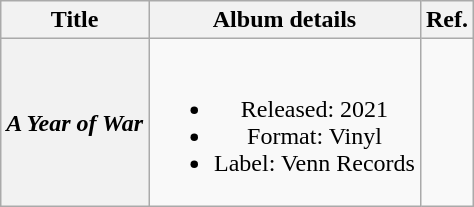<table class="wikitable plainrowheaders" style="text-align:center;" border="1">
<tr>
<th scope="col">Title</th>
<th scope="col">Album details</th>
<th scope="col">Ref.</th>
</tr>
<tr>
<th scope="row"><em>A Year of War</em></th>
<td><br><ul><li>Released: 2021</li><li>Format: Vinyl</li><li>Label: Venn Records</li></ul></td>
<td></td>
</tr>
</table>
